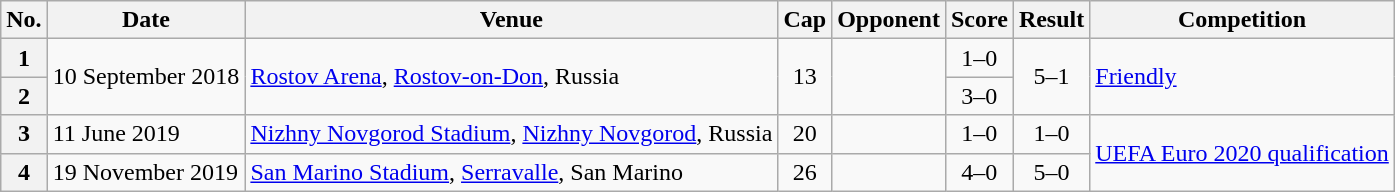<table class="wikitable sortable plainrowheaders">
<tr>
<th scope=col>No.</th>
<th scope=col>Date</th>
<th scope=col>Venue</th>
<th scope=col>Cap</th>
<th scope=col>Opponent</th>
<th scope=col>Score</th>
<th scope=col>Result</th>
<th scope=col>Competition</th>
</tr>
<tr>
<th scope=row>1</th>
<td rowspan=2>10 September 2018</td>
<td rowspan=2><a href='#'>Rostov Arena</a>, <a href='#'>Rostov-on-Don</a>, Russia</td>
<td rowspan=2 align=center>13</td>
<td rowspan=2></td>
<td align=center>1–0</td>
<td rowspan=2 align=center>5–1</td>
<td rowspan=2><a href='#'>Friendly</a></td>
</tr>
<tr>
<th scope=row>2</th>
<td align=center>3–0</td>
</tr>
<tr>
<th scope=row>3</th>
<td>11 June 2019</td>
<td><a href='#'>Nizhny Novgorod Stadium</a>, <a href='#'>Nizhny Novgorod</a>, Russia</td>
<td align=center>20</td>
<td></td>
<td align=center>1–0</td>
<td align=center>1–0</td>
<td rowspan=2><a href='#'>UEFA Euro 2020 qualification</a></td>
</tr>
<tr>
<th scope=row>4</th>
<td>19 November 2019</td>
<td><a href='#'>San Marino Stadium</a>, <a href='#'>Serravalle</a>, San Marino</td>
<td align=center>26</td>
<td></td>
<td align=center>4–0</td>
<td align=center>5–0</td>
</tr>
</table>
